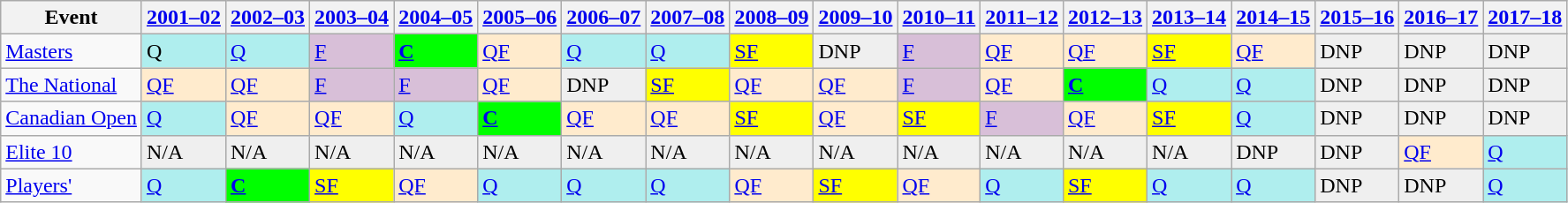<table class="wikitable" border="1">
<tr>
<th>Event</th>
<th><a href='#'>2001–02</a></th>
<th><a href='#'>2002–03</a></th>
<th><a href='#'>2003–04</a></th>
<th><a href='#'>2004–05</a></th>
<th><a href='#'>2005–06</a></th>
<th><a href='#'>2006–07</a></th>
<th><a href='#'>2007–08</a></th>
<th><a href='#'>2008–09</a></th>
<th><a href='#'>2009–10</a></th>
<th><a href='#'>2010–11</a></th>
<th><a href='#'>2011–12</a></th>
<th><a href='#'>2012–13</a></th>
<th><a href='#'>2013–14</a></th>
<th><a href='#'>2014–15</a></th>
<th><a href='#'>2015–16</a></th>
<th><a href='#'>2016–17</a></th>
<th><a href='#'>2017–18</a></th>
</tr>
<tr>
<td><a href='#'>Masters</a></td>
<td style="background:#afeeee;">Q</td>
<td style="background:#afeeee;"><a href='#'>Q</a></td>
<td style="background:#D8BFD8;"><a href='#'>F</a></td>
<td style="background:#00ff00;"><a href='#'><strong>C</strong></a></td>
<td style="background:#ffebcd;"><a href='#'>QF</a></td>
<td style="background:#afeeee;"><a href='#'>Q</a></td>
<td style="background:#afeeee;"><a href='#'>Q</a></td>
<td style="background:yellow;"><a href='#'>SF</a></td>
<td style="background:#EFEFEF;">DNP</td>
<td style="background:#D8BFD8;"><a href='#'>F</a></td>
<td style="background:#ffebcd;"><a href='#'>QF</a></td>
<td style="background:#ffebcd;"><a href='#'>QF</a></td>
<td style="background:yellow;"><a href='#'>SF</a></td>
<td style="background:#ffebcd;"><a href='#'>QF</a></td>
<td style="background:#EFEFEF;">DNP</td>
<td style="background:#EFEFEF;">DNP</td>
<td style="background:#EFEFEF;">DNP</td>
</tr>
<tr>
<td><a href='#'>The National</a></td>
<td style="background:#ffebcd;"><a href='#'>QF</a></td>
<td style="background:#ffebcd;"><a href='#'>QF</a></td>
<td style="background:#D8BFD8;"><a href='#'>F</a></td>
<td style="background:#D8BFD8;"><a href='#'>F</a></td>
<td style="background:#ffebcd;"><a href='#'>QF</a></td>
<td style="background:#EFEFEF;">DNP</td>
<td style="background:yellow;"><a href='#'>SF</a></td>
<td style="background:#ffebcd;"><a href='#'>QF</a></td>
<td style="background:#ffebcd;"><a href='#'>QF</a></td>
<td style="background:#D8BFD8;"><a href='#'>F</a></td>
<td style="background:#ffebcd;"><a href='#'>QF</a></td>
<td style="background:#00ff00;"><strong><a href='#'>C</a></strong></td>
<td style="background:#afeeee;"><a href='#'>Q</a></td>
<td style="background:#afeeee;"><a href='#'>Q</a></td>
<td style="background:#EFEFEF;">DNP</td>
<td style="background:#EFEFEF;">DNP</td>
<td style="background:#EFEFEF;">DNP</td>
</tr>
<tr>
<td><a href='#'>Canadian Open</a></td>
<td style="background:#afeeee;"><a href='#'>Q</a></td>
<td style="background:#ffebcd;"><a href='#'>QF</a></td>
<td style="background:#ffebcd;"><a href='#'>QF</a></td>
<td style="background:#afeeee;"><a href='#'>Q</a></td>
<td style="background:#00ff00;"><strong><a href='#'>C</a></strong></td>
<td style="background:#ffebcd;"><a href='#'>QF</a></td>
<td style="background:#ffebcd;"><a href='#'>QF</a></td>
<td style="background:yellow;"><a href='#'>SF</a></td>
<td style="background:#ffebcd;"><a href='#'>QF</a></td>
<td style="background:yellow;"><a href='#'>SF</a></td>
<td style="background:#D8BFD8;"><a href='#'>F</a></td>
<td style="background:#ffebcd;"><a href='#'>QF</a></td>
<td style="background:yellow;"><a href='#'>SF</a></td>
<td style="background:#afeeee;"><a href='#'>Q</a></td>
<td style="background:#EFEFEF;">DNP</td>
<td style="background:#EFEFEF;">DNP</td>
<td style="background:#EFEFEF;">DNP</td>
</tr>
<tr>
<td><a href='#'>Elite 10</a></td>
<td style="background:#EFEFEF;">N/A</td>
<td style="background:#EFEFEF;">N/A</td>
<td style="background:#EFEFEF;">N/A</td>
<td style="background:#EFEFEF;">N/A</td>
<td style="background:#EFEFEF;">N/A</td>
<td style="background:#EFEFEF;">N/A</td>
<td style="background:#EFEFEF;">N/A</td>
<td style="background:#EFEFEF;">N/A</td>
<td style="background:#EFEFEF;">N/A</td>
<td style="background:#EFEFEF;">N/A</td>
<td style="background:#EFEFEF;">N/A</td>
<td style="background:#EFEFEF;">N/A</td>
<td style="background:#EFEFEF;">N/A</td>
<td style="background:#EFEFEF;">DNP</td>
<td style="background:#EFEFEF;">DNP</td>
<td style="background:#ffebcd;"><a href='#'>QF</a></td>
<td style="background:#afeeee;"><a href='#'>Q</a></td>
</tr>
<tr>
<td><a href='#'>Players'</a></td>
<td style="background:#afeeee;"><a href='#'>Q</a></td>
<td style="background:#00ff00;"><a href='#'><strong>C</strong></a></td>
<td style="background:yellow;"><a href='#'>SF</a></td>
<td style="background:#ffebcd;"><a href='#'>QF</a></td>
<td style="background:#afeeee;"><a href='#'>Q</a></td>
<td style="background:#afeeee;"><a href='#'>Q</a></td>
<td style="background:#afeeee;"><a href='#'>Q</a></td>
<td style="background:#ffebcd;"><a href='#'>QF</a></td>
<td style="background:yellow;"><a href='#'>SF</a></td>
<td style="background:#ffebcd;"><a href='#'>QF</a></td>
<td style="background:#afeeee;"><a href='#'>Q</a></td>
<td style="background:yellow;"><a href='#'>SF</a></td>
<td style="background:#afeeee;"><a href='#'>Q</a></td>
<td style="background:#afeeee;"><a href='#'>Q</a></td>
<td style="background:#EFEFEF;">DNP</td>
<td style="background:#EFEFEF;">DNP</td>
<td style="background:#afeeee;"><a href='#'>Q</a></td>
</tr>
</table>
